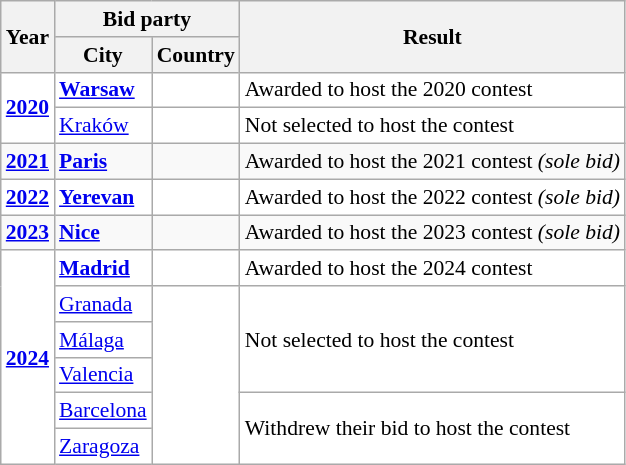<table class="wikitable collapsible" style="font-size:90%">
<tr>
<th rowspan=2>Year</th>
<th colspan=2>Bid party</th>
<th rowspan=2>Result</th>
</tr>
<tr>
<th>City</th>
<th>Country</th>
</tr>
<tr bgcolor=white>
<td rowspan=2 align=center><strong><a href='#'>2020</a></strong></td>
<td><strong><a href='#'>Warsaw</a></strong></td>
<td><strong></strong></td>
<td>Awarded to host the 2020 contest</td>
</tr>
<tr bgcolor=white>
<td><a href='#'>Kraków</a></td>
<td></td>
<td>Not selected to host the contest</td>
</tr>
<tr>
<td align=center><strong><a href='#'>2021</a></strong></td>
<td><strong><a href='#'>Paris</a></strong></td>
<td><strong></strong></td>
<td>Awarded to host the 2021 contest <em>(sole bid)</em></td>
</tr>
<tr bgcolor=white>
<td align=center><strong><a href='#'>2022</a></strong></td>
<td><strong><a href='#'>Yerevan</a></strong></td>
<td><strong></strong></td>
<td>Awarded to host the 2022 contest <em>(sole bid)</em></td>
</tr>
<tr>
<td align=center><strong><a href='#'>2023</a></strong></td>
<td><strong><a href='#'>Nice</a></strong></td>
<td><strong></strong></td>
<td>Awarded to host the 2023 contest <em>(sole bid)</em></td>
</tr>
<tr bgcolor=white>
<td rowspan=6 align=center><strong><a href='#'>2024</a></strong></td>
<td><strong><a href='#'>Madrid</a></strong></td>
<td><strong></strong></td>
<td>Awarded to host the 2024 contest</td>
</tr>
<tr bgcolor=white>
<td><a href='#'>Granada</a></td>
<td rowspan=5></td>
<td rowspan=3>Not selected to host the contest</td>
</tr>
<tr bgcolor=white>
<td><a href='#'>Málaga</a></td>
</tr>
<tr bgcolor=white>
<td><a href='#'>Valencia</a></td>
</tr>
<tr bgcolor=white>
<td><a href='#'>Barcelona</a></td>
<td rowspan=2>Withdrew their bid to host the contest</td>
</tr>
<tr bgcolor=white>
<td><a href='#'>Zaragoza</a></td>
</tr>
</table>
